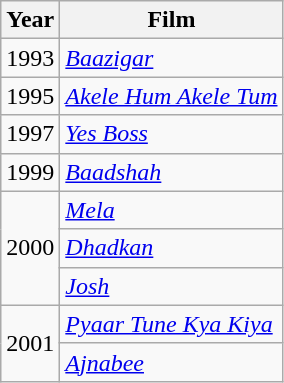<table class="wikitable sortable">
<tr>
<th>Year</th>
<th>Film</th>
</tr>
<tr>
<td>1993</td>
<td><em><a href='#'>Baazigar</a></em></td>
</tr>
<tr>
<td>1995</td>
<td><em><a href='#'>Akele Hum Akele Tum</a></em></td>
</tr>
<tr>
<td>1997</td>
<td><em><a href='#'>Yes Boss</a></em></td>
</tr>
<tr>
<td>1999</td>
<td><em><a href='#'>Baadshah</a></em></td>
</tr>
<tr>
<td rowspan="3">2000</td>
<td><em><a href='#'>Mela</a></em></td>
</tr>
<tr>
<td><em><a href='#'>Dhadkan</a></em></td>
</tr>
<tr>
<td><em><a href='#'>Josh</a></em></td>
</tr>
<tr>
<td rowspan="2">2001</td>
<td><em><a href='#'>Pyaar Tune Kya Kiya</a></em></td>
</tr>
<tr>
<td><em><a href='#'>Ajnabee</a></em></td>
</tr>
</table>
